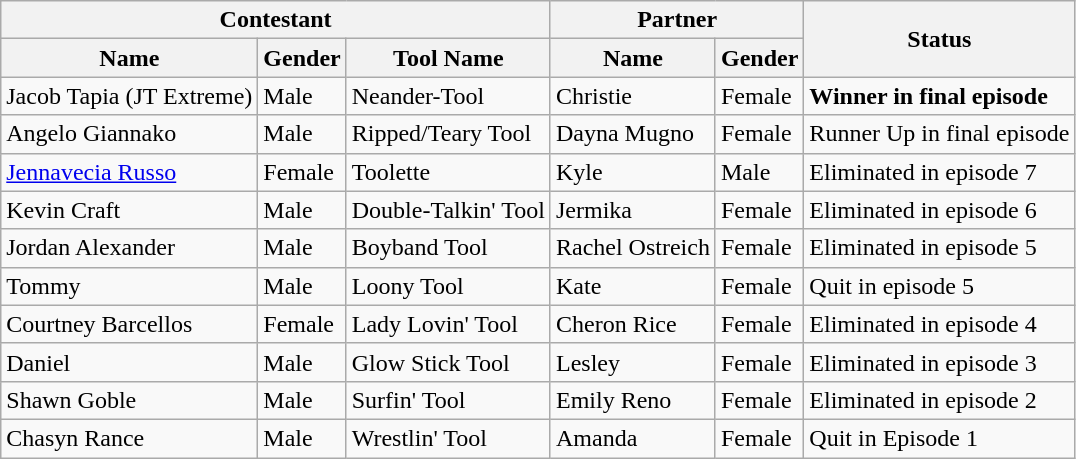<table class="wikitable">
<tr>
<th colspan=3>Contestant</th>
<th colspan=2>Partner</th>
<th rowspan=2>Status</th>
</tr>
<tr>
<th>Name</th>
<th>Gender</th>
<th>Tool Name</th>
<th>Name</th>
<th>Gender</th>
</tr>
<tr>
<td>Jacob Tapia (JT Extreme)</td>
<td>Male</td>
<td>Neander-Tool</td>
<td>Christie</td>
<td>Female</td>
<td><strong>Winner in final episode</strong></td>
</tr>
<tr>
<td>Angelo Giannako</td>
<td>Male</td>
<td>Ripped/Teary Tool</td>
<td>Dayna Mugno</td>
<td>Female</td>
<td>Runner Up in final episode</td>
</tr>
<tr>
<td><a href='#'>Jennavecia Russo</a></td>
<td>Female</td>
<td>Toolette</td>
<td>Kyle</td>
<td>Male</td>
<td>Eliminated in episode 7</td>
</tr>
<tr>
<td>Kevin Craft</td>
<td>Male</td>
<td>Double-Talkin' Tool</td>
<td>Jermika</td>
<td>Female</td>
<td>Eliminated in episode 6</td>
</tr>
<tr>
<td>Jordan Alexander</td>
<td>Male</td>
<td>Boyband Tool</td>
<td>Rachel Ostreich</td>
<td>Female</td>
<td>Eliminated in episode 5</td>
</tr>
<tr>
<td>Tommy</td>
<td>Male</td>
<td>Loony Tool</td>
<td>Kate</td>
<td>Female</td>
<td>Quit in episode 5</td>
</tr>
<tr>
<td>Courtney Barcellos</td>
<td>Female</td>
<td>Lady Lovin' Tool</td>
<td>Cheron Rice</td>
<td>Female</td>
<td>Eliminated in episode 4</td>
</tr>
<tr>
<td>Daniel</td>
<td>Male</td>
<td>Glow Stick Tool</td>
<td>Lesley</td>
<td>Female</td>
<td>Eliminated in episode 3</td>
</tr>
<tr>
<td>Shawn Goble</td>
<td>Male</td>
<td>Surfin' Tool</td>
<td>Emily Reno</td>
<td>Female</td>
<td>Eliminated in episode 2</td>
</tr>
<tr>
<td>Chasyn Rance</td>
<td>Male</td>
<td>Wrestlin' Tool</td>
<td>Amanda</td>
<td>Female</td>
<td>Quit in Episode 1</td>
</tr>
</table>
